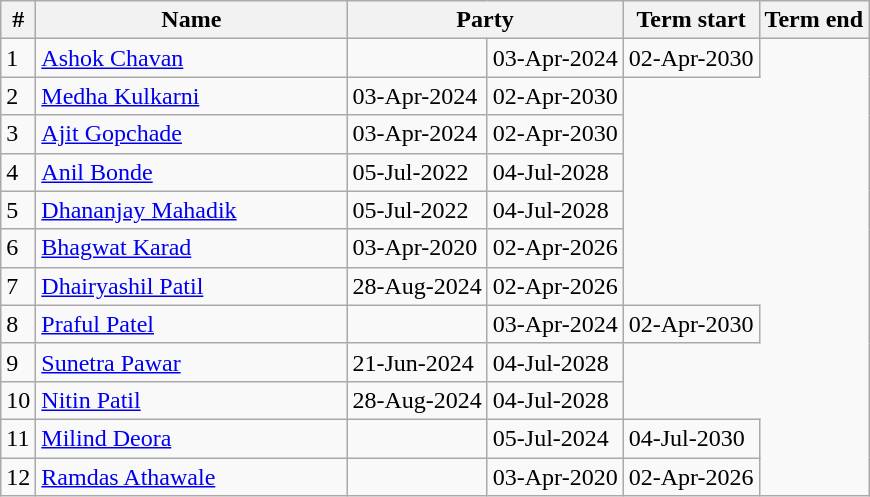<table class="wikitable sortable">
<tr>
<th>#</th>
<th style="width:200px">Name</th>
<th colspan="2">Party</th>
<th>Term start</th>
<th>Term end</th>
</tr>
<tr>
<td>1</td>
<td><a href='#'>Ashok Chavan</a></td>
<td></td>
<td>03-Apr-2024</td>
<td>02-Apr-2030</td>
</tr>
<tr>
<td>2</td>
<td><a href='#'>Medha Kulkarni</a></td>
<td>03-Apr-2024</td>
<td>02-Apr-2030</td>
</tr>
<tr>
<td>3</td>
<td><a href='#'>Ajit Gopchade</a></td>
<td>03-Apr-2024</td>
<td>02-Apr-2030</td>
</tr>
<tr>
<td>4</td>
<td><a href='#'>Anil Bonde</a></td>
<td>05-Jul-2022</td>
<td>04-Jul-2028</td>
</tr>
<tr>
<td>5</td>
<td><a href='#'>Dhananjay Mahadik</a></td>
<td>05-Jul-2022</td>
<td>04-Jul-2028</td>
</tr>
<tr>
<td>6</td>
<td><a href='#'>Bhagwat Karad</a></td>
<td>03-Apr-2020</td>
<td>02-Apr-2026</td>
</tr>
<tr>
<td>7</td>
<td><a href='#'>Dhairyashil Patil</a></td>
<td>28-Aug-2024</td>
<td>02-Apr-2026</td>
</tr>
<tr>
<td>8</td>
<td><a href='#'>Praful Patel</a></td>
<td></td>
<td>03-Apr-2024</td>
<td>02-Apr-2030</td>
</tr>
<tr>
<td>9</td>
<td><a href='#'>Sunetra Pawar</a></td>
<td>21-Jun-2024</td>
<td>04-Jul-2028</td>
</tr>
<tr>
<td>10</td>
<td><a href='#'>Nitin Patil</a></td>
<td>28-Aug-2024</td>
<td>04-Jul-2028</td>
</tr>
<tr>
<td>11</td>
<td><a href='#'>Milind Deora</a></td>
<td></td>
<td>05-Jul-2024</td>
<td>04-Jul-2030</td>
</tr>
<tr>
<td>12</td>
<td><a href='#'>Ramdas Athawale</a></td>
<td></td>
<td>03-Apr-2020</td>
<td>02-Apr-2026</td>
</tr>
</table>
